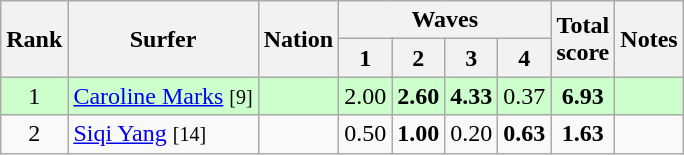<table class="wikitable sortable" style="text-align:center">
<tr>
<th rowspan=2>Rank</th>
<th rowspan=2>Surfer</th>
<th rowspan=2>Nation</th>
<th colspan=4>Waves</th>
<th rowspan=2>Total<br>score</th>
<th rowspan=2>Notes</th>
</tr>
<tr>
<th>1</th>
<th>2</th>
<th>3</th>
<th>4</th>
</tr>
<tr bgcolor=ccffcc>
<td>1</td>
<td align=left><a href='#'>Caroline Marks</a> <small>[9]</small></td>
<td align=left></td>
<td>2.00</td>
<td><strong>2.60</strong></td>
<td><strong>4.33</strong></td>
<td>0.37</td>
<td><strong>6.93</strong></td>
<td></td>
</tr>
<tr>
<td>2</td>
<td align=left><a href='#'>Siqi Yang</a> <small>[14]</small></td>
<td align=left></td>
<td>0.50</td>
<td><strong>1.00</strong></td>
<td>0.20</td>
<td><strong>0.63</strong></td>
<td><strong>1.63</strong></td>
<td></td>
</tr>
</table>
